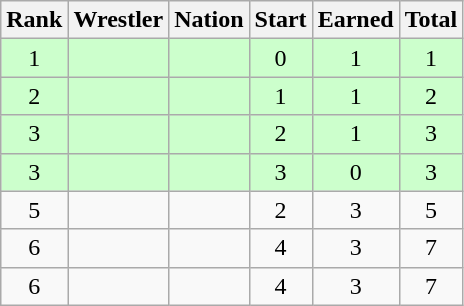<table class="wikitable sortable" style="text-align:center;">
<tr>
<th>Rank</th>
<th>Wrestler</th>
<th>Nation</th>
<th>Start</th>
<th>Earned</th>
<th>Total</th>
</tr>
<tr style="background:#cfc;">
<td>1</td>
<td align=left></td>
<td align=left></td>
<td>0</td>
<td>1</td>
<td>1</td>
</tr>
<tr style="background:#cfc;">
<td>2</td>
<td align=left></td>
<td align=left></td>
<td>1</td>
<td>1</td>
<td>2</td>
</tr>
<tr style="background:#cfc;">
<td>3</td>
<td align=left></td>
<td align=left></td>
<td>2</td>
<td>1</td>
<td>3</td>
</tr>
<tr style="background:#cfc;">
<td>3</td>
<td align=left></td>
<td align=left></td>
<td>3</td>
<td>0</td>
<td>3</td>
</tr>
<tr>
<td>5</td>
<td align=left></td>
<td align=left></td>
<td>2</td>
<td>3</td>
<td>5</td>
</tr>
<tr>
<td>6</td>
<td align=left></td>
<td align=left></td>
<td>4</td>
<td>3</td>
<td>7</td>
</tr>
<tr>
<td>6</td>
<td align=left></td>
<td align=left></td>
<td>4</td>
<td>3</td>
<td>7</td>
</tr>
</table>
